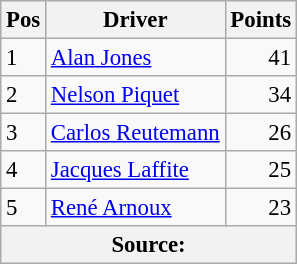<table class="wikitable" style="font-size: 95%;">
<tr>
<th>Pos</th>
<th>Driver</th>
<th>Points</th>
</tr>
<tr>
<td>1</td>
<td> <a href='#'>Alan Jones</a></td>
<td align="right">41</td>
</tr>
<tr>
<td>2</td>
<td> <a href='#'>Nelson Piquet</a></td>
<td align="right">34</td>
</tr>
<tr>
<td>3</td>
<td> <a href='#'>Carlos Reutemann</a></td>
<td align="right">26</td>
</tr>
<tr>
<td>4</td>
<td> <a href='#'>Jacques Laffite</a></td>
<td align="right">25</td>
</tr>
<tr>
<td>5</td>
<td> <a href='#'>René Arnoux</a></td>
<td align="right">23</td>
</tr>
<tr>
<th colspan=4>Source:</th>
</tr>
</table>
